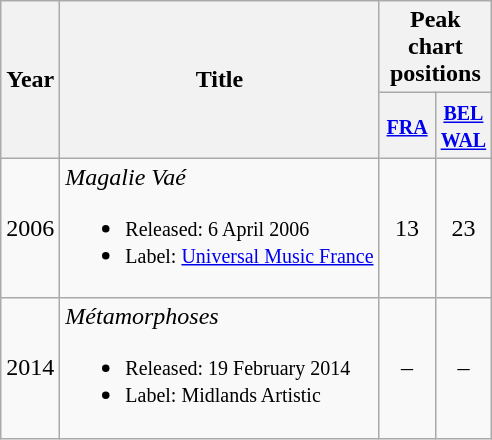<table class="wikitable">
<tr>
<th rowspan="2">Year</th>
<th rowspan="2">Title</th>
<th colspan="2">Peak chart positions</th>
</tr>
<tr>
<th width="30"><small><a href='#'>FRA</a></small></th>
<th width="30"><small><a href='#'>BEL WAL</a></small></th>
</tr>
<tr>
<td>2006</td>
<td><em>Magalie Vaé</em><br><ul><li><small>Released: 6 April 2006</small></li><li><small>Label: <a href='#'>Universal Music France</a></small></li></ul></td>
<td align="center">13</td>
<td align="center">23</td>
</tr>
<tr>
<td>2014</td>
<td><em>Métamorphoses</em><br><ul><li><small>Released: 19 February 2014</small></li><li><small>Label: Midlands Artistic</small></li></ul></td>
<td align="center">–</td>
<td align="center">–</td>
</tr>
</table>
